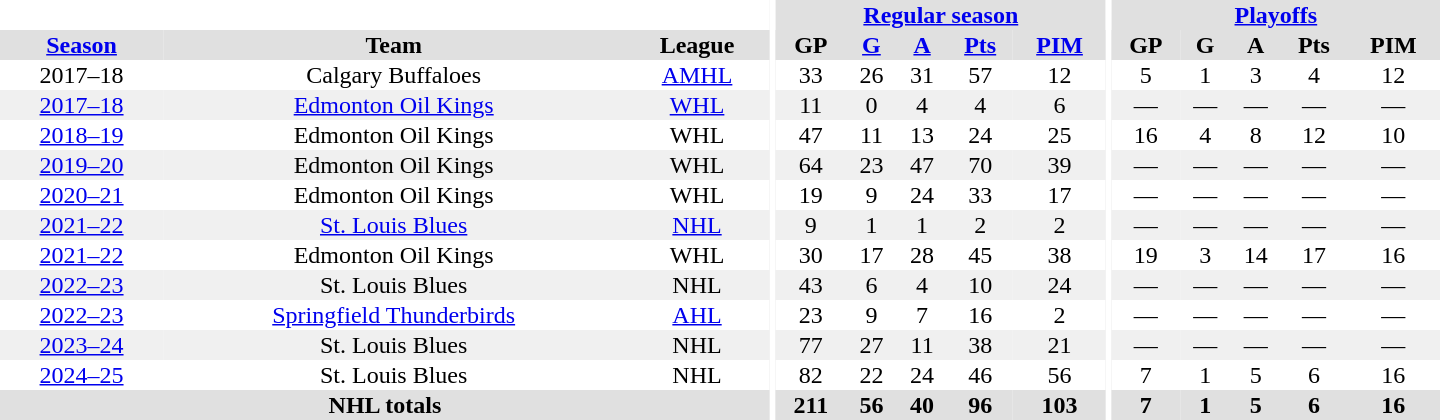<table border="0" cellpadding="1" cellspacing="0" style="text-align:center; width:60em">
<tr bgcolor="#e0e0e0">
<th colspan="3" bgcolor="#ffffff"></th>
<th rowspan="99" bgcolor="#ffffff"></th>
<th colspan="5"><a href='#'>Regular season</a></th>
<th rowspan="99" bgcolor="#ffffff"></th>
<th colspan="5"><a href='#'>Playoffs</a></th>
</tr>
<tr bgcolor="#e0e0e0">
<th><a href='#'>Season</a></th>
<th>Team</th>
<th>League</th>
<th>GP</th>
<th><a href='#'>G</a></th>
<th><a href='#'>A</a></th>
<th><a href='#'>Pts</a></th>
<th><a href='#'>PIM</a></th>
<th>GP</th>
<th>G</th>
<th>A</th>
<th>Pts</th>
<th>PIM</th>
</tr>
<tr>
<td>2017–18</td>
<td>Calgary Buffaloes</td>
<td><a href='#'>AMHL</a></td>
<td>33</td>
<td>26</td>
<td>31</td>
<td>57</td>
<td>12</td>
<td>5</td>
<td>1</td>
<td>3</td>
<td>4</td>
<td>12</td>
</tr>
<tr bgcolor="#f0f0f0">
<td><a href='#'>2017–18</a></td>
<td><a href='#'>Edmonton Oil Kings</a></td>
<td><a href='#'>WHL</a></td>
<td>11</td>
<td>0</td>
<td>4</td>
<td>4</td>
<td>6</td>
<td>—</td>
<td>—</td>
<td>—</td>
<td>—</td>
<td>—</td>
</tr>
<tr>
<td><a href='#'>2018–19</a></td>
<td>Edmonton Oil Kings</td>
<td>WHL</td>
<td>47</td>
<td>11</td>
<td>13</td>
<td>24</td>
<td>25</td>
<td>16</td>
<td>4</td>
<td>8</td>
<td>12</td>
<td>10</td>
</tr>
<tr bgcolor="#f0f0f0">
<td><a href='#'>2019–20</a></td>
<td>Edmonton Oil Kings</td>
<td>WHL</td>
<td>64</td>
<td>23</td>
<td>47</td>
<td>70</td>
<td>39</td>
<td>—</td>
<td>—</td>
<td>—</td>
<td>—</td>
<td>—</td>
</tr>
<tr>
<td><a href='#'>2020–21</a></td>
<td>Edmonton Oil Kings</td>
<td>WHL</td>
<td>19</td>
<td>9</td>
<td>24</td>
<td>33</td>
<td>17</td>
<td>—</td>
<td>—</td>
<td>—</td>
<td>—</td>
<td>—</td>
</tr>
<tr bgcolor="#f0f0f0">
<td><a href='#'>2021–22</a></td>
<td><a href='#'>St. Louis Blues</a></td>
<td><a href='#'>NHL</a></td>
<td>9</td>
<td>1</td>
<td>1</td>
<td>2</td>
<td>2</td>
<td>—</td>
<td>—</td>
<td>—</td>
<td>—</td>
<td>—</td>
</tr>
<tr>
<td><a href='#'>2021–22</a></td>
<td>Edmonton Oil Kings</td>
<td>WHL</td>
<td>30</td>
<td>17</td>
<td>28</td>
<td>45</td>
<td>38</td>
<td>19</td>
<td>3</td>
<td>14</td>
<td>17</td>
<td>16</td>
</tr>
<tr bgcolor="#f0f0f0">
<td><a href='#'>2022–23</a></td>
<td>St. Louis Blues</td>
<td>NHL</td>
<td>43</td>
<td>6</td>
<td>4</td>
<td>10</td>
<td>24</td>
<td>—</td>
<td>—</td>
<td>—</td>
<td>—</td>
<td>—</td>
</tr>
<tr>
<td><a href='#'>2022–23</a></td>
<td><a href='#'>Springfield Thunderbirds</a></td>
<td><a href='#'>AHL</a></td>
<td>23</td>
<td>9</td>
<td>7</td>
<td>16</td>
<td>2</td>
<td>—</td>
<td>—</td>
<td>—</td>
<td>—</td>
<td>—</td>
</tr>
<tr bgcolor="#f0f0f0">
<td><a href='#'>2023–24</a></td>
<td>St. Louis Blues</td>
<td>NHL</td>
<td>77</td>
<td>27</td>
<td>11</td>
<td>38</td>
<td>21</td>
<td>—</td>
<td>—</td>
<td>—</td>
<td>—</td>
<td>—</td>
</tr>
<tr>
<td><a href='#'>2024–25</a></td>
<td>St. Louis Blues</td>
<td>NHL</td>
<td>82</td>
<td>22</td>
<td>24</td>
<td>46</td>
<td>56</td>
<td>7</td>
<td>1</td>
<td>5</td>
<td>6</td>
<td>16</td>
</tr>
<tr bgcolor="#e0e0e0">
<th colspan="3">NHL totals</th>
<th>211</th>
<th>56</th>
<th>40</th>
<th>96</th>
<th>103</th>
<th>7</th>
<th>1</th>
<th>5</th>
<th>6</th>
<th>16</th>
</tr>
</table>
